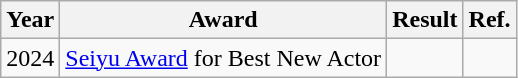<table class="wikitable sortable">
<tr>
<th>Year</th>
<th>Award</th>
<th>Result</th>
<th>Ref.</th>
</tr>
<tr>
<td>2024</td>
<td><a href='#'>Seiyu Award</a> for Best New Actor</td>
<td></td>
<td></td>
</tr>
</table>
